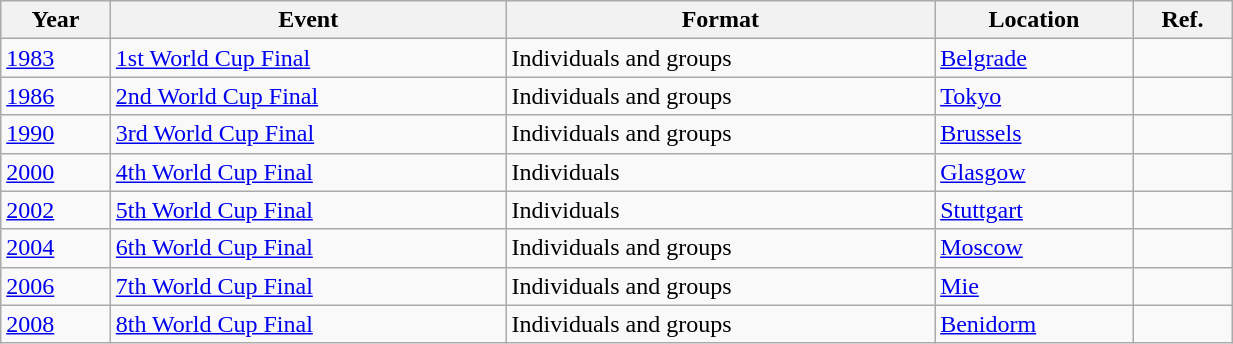<table class="wikitable sortable" style="width:65%">
<tr>
<th>Year</th>
<th>Event</th>
<th>Format</th>
<th>Location</th>
<th>Ref.</th>
</tr>
<tr>
<td><a href='#'>1983</a></td>
<td><a href='#'>1st World Cup Final</a></td>
<td>Individuals and groups</td>
<td> <a href='#'>Belgrade</a></td>
<td></td>
</tr>
<tr>
<td><a href='#'>1986</a></td>
<td><a href='#'>2nd World Cup Final</a></td>
<td>Individuals and groups</td>
<td> <a href='#'>Tokyo</a></td>
<td></td>
</tr>
<tr>
<td><a href='#'>1990</a></td>
<td><a href='#'>3rd World Cup Final</a></td>
<td>Individuals and groups</td>
<td> <a href='#'>Brussels</a></td>
<td></td>
</tr>
<tr>
<td><a href='#'>2000</a></td>
<td><a href='#'>4th World Cup Final</a></td>
<td>Individuals</td>
<td> <a href='#'>Glasgow</a></td>
<td></td>
</tr>
<tr>
<td><a href='#'>2002</a></td>
<td><a href='#'>5th World Cup Final</a></td>
<td>Individuals</td>
<td> <a href='#'>Stuttgart</a></td>
<td></td>
</tr>
<tr>
<td><a href='#'>2004</a></td>
<td><a href='#'>6th World Cup Final</a></td>
<td>Individuals and groups</td>
<td> <a href='#'>Moscow</a></td>
<td></td>
</tr>
<tr>
<td><a href='#'>2006</a></td>
<td><a href='#'>7th World Cup Final</a></td>
<td>Individuals and groups</td>
<td> <a href='#'>Mie</a></td>
<td></td>
</tr>
<tr>
<td><a href='#'>2008</a></td>
<td><a href='#'>8th World Cup Final</a></td>
<td>Individuals and groups</td>
<td> <a href='#'>Benidorm</a></td>
<td></td>
</tr>
</table>
